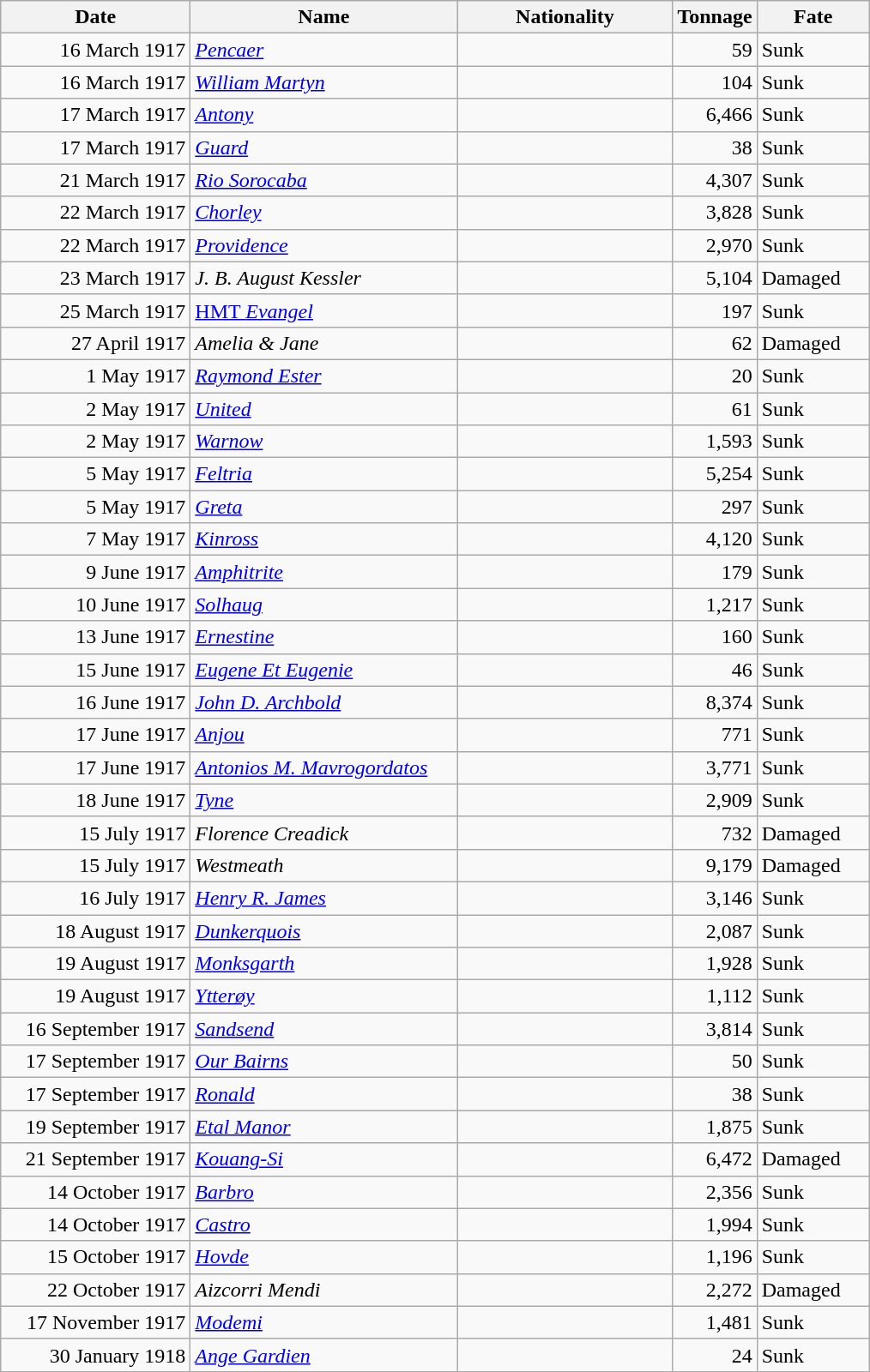<table class="wikitable sortable">
<tr>
<th width="140px">Date</th>
<th width="200px">Name</th>
<th width="160px">Nationality</th>
<th width="25px">Tonnage</th>
<th width="80px">Fate</th>
</tr>
<tr>
<td align="right">16 March 1917</td>
<td align="left"><a href='#'><em>Pencaer</em></a></td>
<td align="left"></td>
<td align="right">59</td>
<td align="left">Sunk</td>
</tr>
<tr>
<td align="right">16 March 1917</td>
<td align="left"><a href='#'><em>William Martyn</em></a></td>
<td align="left"></td>
<td align="right">104</td>
<td align="left">Sunk</td>
</tr>
<tr>
<td align="right">17 March 1917</td>
<td align="left"><a href='#'><em>Antony</em></a></td>
<td align="left"></td>
<td align="right">6,466</td>
<td align="left">Sunk</td>
</tr>
<tr>
<td align="right">17 March 1917</td>
<td align="left"><a href='#'><em>Guard</em></a></td>
<td align="left"></td>
<td align="right">38</td>
<td align="left">Sunk</td>
</tr>
<tr>
<td align="right">21 March 1917</td>
<td align="left"><a href='#'><em>Rio Sorocaba</em></a></td>
<td align="left"></td>
<td align="right">4,307</td>
<td align="left">Sunk</td>
</tr>
<tr>
<td align="right">22 March 1917</td>
<td align="left"><a href='#'><em>Chorley</em></a></td>
<td align="left"></td>
<td align="right">3,828</td>
<td align="left">Sunk</td>
</tr>
<tr>
<td align="right">22 March 1917</td>
<td align="left"><a href='#'><em>Providence</em></a></td>
<td align="left"></td>
<td align="right">2,970</td>
<td align="left">Sunk</td>
</tr>
<tr>
<td align="right">23 March 1917</td>
<td align="left"><em>J. B. August Kessler</em></td>
<td align="left"></td>
<td align="right">5,104</td>
<td align="left">Damaged</td>
</tr>
<tr>
<td align="right">25 March 1917</td>
<td align="left"><a href='#'>HMT <em>Evangel</em></a></td>
<td align="left"></td>
<td align="right">197</td>
<td align="left">Sunk</td>
</tr>
<tr>
<td align="right">27 April 1917</td>
<td align="left"><em>Amelia & Jane</em></td>
<td align="left"></td>
<td align="right">62</td>
<td align="left">Damaged</td>
</tr>
<tr>
<td align="right">1 May 1917</td>
<td align="left"><a href='#'><em>Raymond Ester</em></a></td>
<td align="left"></td>
<td align="right">20</td>
<td align="left">Sunk</td>
</tr>
<tr>
<td align="right">2 May 1917</td>
<td align="left"><a href='#'><em>United</em></a></td>
<td align="left"></td>
<td align="right">61</td>
<td align="left">Sunk</td>
</tr>
<tr>
<td align="right">2 May 1917</td>
<td align="left"><a href='#'><em>Warnow</em></a></td>
<td align="left"></td>
<td align="right">1,593</td>
<td align="left">Sunk</td>
</tr>
<tr>
<td align="right">5 May 1917</td>
<td align="left"><a href='#'><em>Feltria</em></a></td>
<td align="left"></td>
<td align="right">5,254</td>
<td align="left">Sunk</td>
</tr>
<tr>
<td align="right">5 May 1917</td>
<td align="left"><a href='#'><em>Greta</em></a></td>
<td align="left"></td>
<td align="right">297</td>
<td align="left">Sunk</td>
</tr>
<tr>
<td align="right">7 May 1917</td>
<td align="left"><a href='#'><em>Kinross</em></a></td>
<td align="left"></td>
<td align="right">4,120</td>
<td align="left">Sunk</td>
</tr>
<tr>
<td align="right">9 June 1917</td>
<td align="left"><a href='#'><em>Amphitrite</em></a></td>
<td align="left"></td>
<td align="right">179</td>
<td align="left">Sunk</td>
</tr>
<tr>
<td align="right">10 June 1917</td>
<td align="left"><a href='#'><em>Solhaug</em></a></td>
<td align="left"></td>
<td align="right">1,217</td>
<td align="left">Sunk</td>
</tr>
<tr>
<td align="right">13 June 1917</td>
<td align="left"><a href='#'><em>Ernestine</em></a></td>
<td align="left"></td>
<td align="right">160</td>
<td align="left">Sunk</td>
</tr>
<tr>
<td align="right">15 June 1917</td>
<td align="left"><a href='#'><em>Eugene Et Eugenie</em></a></td>
<td align="left"></td>
<td align="right">46</td>
<td align="left">Sunk</td>
</tr>
<tr>
<td align="right">16 June 1917</td>
<td align="left"><a href='#'><em>John D. Archbold</em></a></td>
<td align="left"></td>
<td align="right">8,374</td>
<td align="left">Sunk</td>
</tr>
<tr>
<td align="right">17 June 1917</td>
<td align="left"><a href='#'><em>Anjou</em></a></td>
<td align="left"></td>
<td align="right">771</td>
<td align="left">Sunk</td>
</tr>
<tr>
<td align="right">17 June 1917</td>
<td align="left"><a href='#'><em>Antonios M. Mavrogordatos</em></a></td>
<td align="left"></td>
<td align="right">3,771</td>
<td align="left">Sunk</td>
</tr>
<tr>
<td align="right">18 June 1917</td>
<td align="left"><a href='#'><em>Tyne</em></a></td>
<td align="left"></td>
<td align="right">2,909</td>
<td align="left">Sunk</td>
</tr>
<tr>
<td align="right">15 July 1917</td>
<td align="left"><em>Florence Creadick</em></td>
<td align="left"></td>
<td align="right">732</td>
<td align="left">Damaged</td>
</tr>
<tr>
<td align="right">15 July 1917</td>
<td align="left"><em>Westmeath</em></td>
<td align="left"></td>
<td align="right">9,179</td>
<td align="left">Damaged</td>
</tr>
<tr>
<td align="right">16 July 1917</td>
<td align="left"><a href='#'><em>Henry R. James</em></a></td>
<td align="left"></td>
<td align="right">3,146</td>
<td align="left">Sunk</td>
</tr>
<tr>
<td align="right">18 August 1917</td>
<td align="left"><a href='#'><em>Dunkerquois</em></a></td>
<td align="left"></td>
<td align="right">2,087</td>
<td align="left">Sunk</td>
</tr>
<tr>
<td align="right">19 August 1917</td>
<td align="left"><a href='#'><em>Monksgarth</em></a></td>
<td align="left"></td>
<td align="right">1,928</td>
<td align="left">Sunk</td>
</tr>
<tr>
<td align="right">19 August 1917</td>
<td align="left"><a href='#'><em>Ytterøy</em></a></td>
<td align="left"></td>
<td align="right">1,112</td>
<td align="left">Sunk</td>
</tr>
<tr>
<td align="right">16 September 1917</td>
<td align="left"><a href='#'><em>Sandsend</em></a></td>
<td align="left"></td>
<td align="right">3,814</td>
<td align="left">Sunk</td>
</tr>
<tr>
<td align="right">17 September 1917</td>
<td align="left"><a href='#'><em>Our Bairns</em></a></td>
<td align="left"></td>
<td align="right">50</td>
<td align="left">Sunk</td>
</tr>
<tr>
<td align="right">17 September 1917</td>
<td align="left"><a href='#'><em>Ronald</em></a></td>
<td align="left"></td>
<td align="right">38</td>
<td align="left">Sunk</td>
</tr>
<tr>
<td align="right">19 September 1917</td>
<td align="left"><a href='#'><em>Etal Manor</em></a></td>
<td align="left"></td>
<td align="right">1,875</td>
<td align="left">Sunk</td>
</tr>
<tr>
<td align="right">21 September 1917</td>
<td align="left"><a href='#'><em>Kouang-Si</em></a></td>
<td align="left"></td>
<td align="right">6,472</td>
<td align="left">Damaged</td>
</tr>
<tr>
<td align="right">14 October 1917</td>
<td align="left"><a href='#'><em>Barbro</em></a></td>
<td align="left"></td>
<td align="right">2,356</td>
<td align="left">Sunk</td>
</tr>
<tr>
<td align="right">14 October 1917</td>
<td align="left"><a href='#'><em>Castro</em></a></td>
<td align="left"></td>
<td align="right">1,994</td>
<td align="left">Sunk</td>
</tr>
<tr>
<td align="right">15 October 1917</td>
<td align="left"><a href='#'><em>Hovde</em></a></td>
<td align="left"></td>
<td align="right">1,196</td>
<td align="left">Sunk</td>
</tr>
<tr>
<td align="right">22 October 1917</td>
<td align="left"><em>Aizcorri Mendi</em></td>
<td align="left"></td>
<td align="right">2,272</td>
<td align="left">Damaged</td>
</tr>
<tr>
<td align="right">17 November 1917</td>
<td align="left"><a href='#'><em>Modemi</em></a></td>
<td align="left"></td>
<td align="right">1,481</td>
<td align="left">Sunk</td>
</tr>
<tr>
<td align="right">30 January 1918</td>
<td align="left"><a href='#'><em>Ange Gardien</em></a></td>
<td align="left"></td>
<td align="right">24</td>
<td align="left">Sunk</td>
</tr>
</table>
